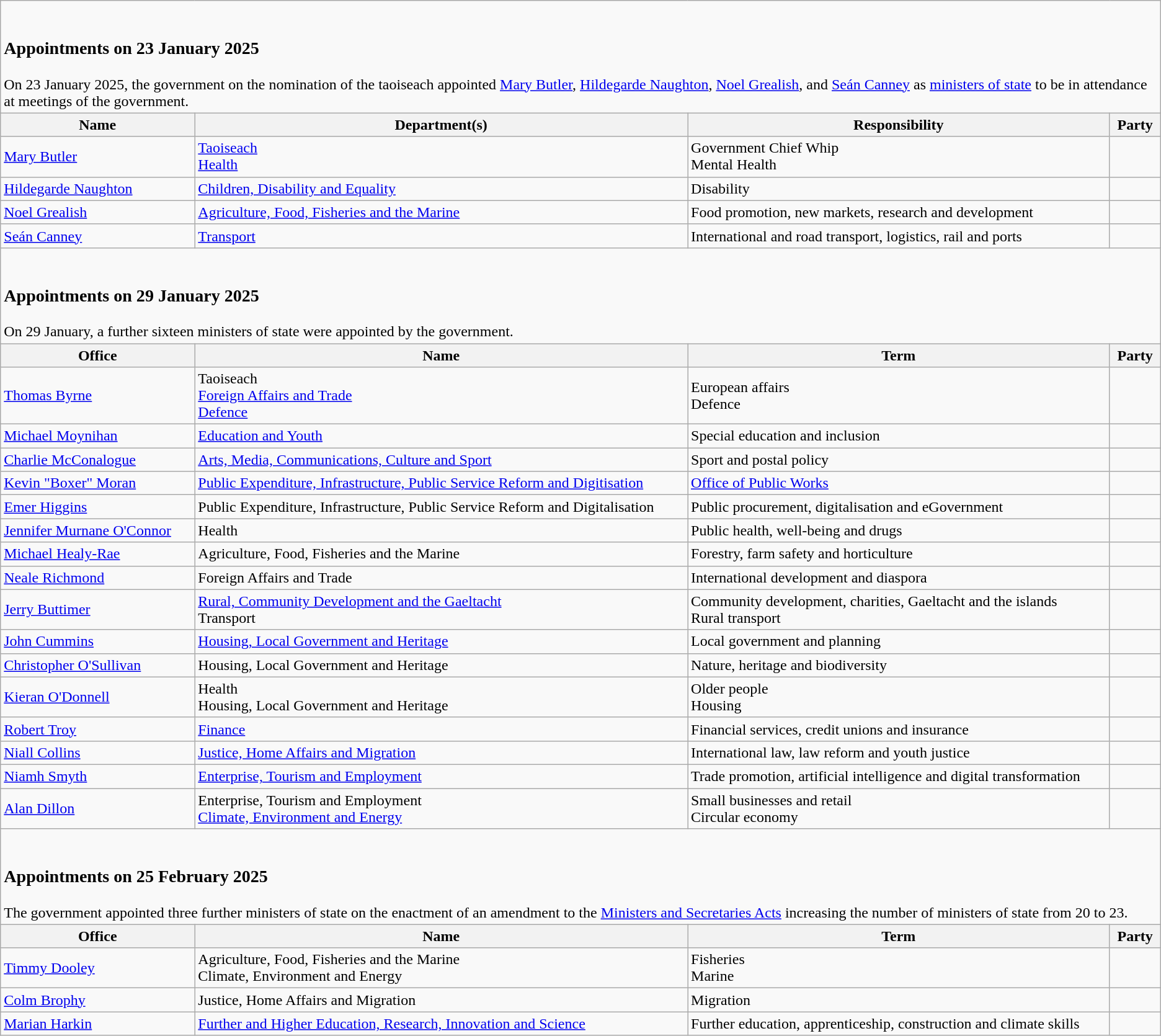<table class="wikitable">
<tr>
<td colspan="5"><br><h3>Appointments on 23 January 2025</h3>On 23 January 2025, the government on the nomination of the taoiseach appointed <a href='#'>Mary Butler</a>, <a href='#'>Hildegarde Naughton</a>, <a href='#'>Noel Grealish</a>, and <a href='#'>Seán Canney</a> as <a href='#'>ministers of state</a> to be in attendance at meetings of the government.</td>
</tr>
<tr>
<th>Name</th>
<th>Department(s)</th>
<th>Responsibility</th>
<th colspan="2">Party</th>
</tr>
<tr>
<td><a href='#'>Mary Butler</a></td>
<td><a href='#'>Taoiseach</a><br><a href='#'>Health</a></td>
<td>Government Chief Whip<br>Mental Health</td>
<td></td>
</tr>
<tr>
<td><a href='#'>Hildegarde Naughton</a></td>
<td><a href='#'>Children, Disability and Equality</a></td>
<td>Disability</td>
<td></td>
</tr>
<tr>
<td><a href='#'>Noel Grealish</a></td>
<td><a href='#'>Agriculture, Food, Fisheries and the Marine</a></td>
<td>Food promotion, new markets, research and development</td>
<td></td>
</tr>
<tr>
<td><a href='#'>Seán Canney</a></td>
<td><a href='#'>Transport</a></td>
<td>International and road transport, logistics, rail and ports</td>
<td></td>
</tr>
<tr>
<td colspan="5"><br><h3>Appointments on 29 January 2025</h3>On 29 January, a further sixteen ministers of state were appointed by the government.</td>
</tr>
<tr>
<th>Office</th>
<th>Name</th>
<th>Term</th>
<th colspan="2">Party</th>
</tr>
<tr>
<td><a href='#'>Thomas Byrne</a></td>
<td>Taoiseach<br><a href='#'>Foreign Affairs and Trade</a><br><a href='#'>Defence</a></td>
<td>European affairs<br>Defence</td>
<td></td>
</tr>
<tr>
<td><a href='#'>Michael Moynihan</a></td>
<td><a href='#'>Education and Youth</a></td>
<td>Special education and inclusion</td>
<td></td>
</tr>
<tr>
<td><a href='#'>Charlie McConalogue</a></td>
<td><a href='#'>Arts, Media, Communications, Culture and Sport</a></td>
<td>Sport and postal policy</td>
<td></td>
</tr>
<tr>
<td><a href='#'>Kevin "Boxer" Moran</a></td>
<td><a href='#'>Public Expenditure, Infrastructure, Public Service Reform and Digitisation</a></td>
<td><a href='#'>Office of Public Works</a></td>
<td></td>
</tr>
<tr>
<td><a href='#'>Emer Higgins</a></td>
<td>Public Expenditure, Infrastructure, Public Service Reform and Digitalisation</td>
<td>Public procurement, digitalisation and eGovernment</td>
<td></td>
</tr>
<tr>
<td><a href='#'>Jennifer Murnane O'Connor</a></td>
<td>Health</td>
<td>Public health, well-being and drugs</td>
<td></td>
</tr>
<tr>
<td><a href='#'>Michael Healy-Rae</a></td>
<td>Agriculture, Food, Fisheries and the Marine</td>
<td>Forestry, farm safety and horticulture</td>
<td></td>
</tr>
<tr>
<td><a href='#'>Neale Richmond</a></td>
<td>Foreign Affairs and Trade</td>
<td>International development and diaspora</td>
<td></td>
</tr>
<tr>
<td><a href='#'>Jerry Buttimer</a></td>
<td><a href='#'>Rural, Community Development and the Gaeltacht</a><br>Transport</td>
<td>Community development, charities, Gaeltacht and the islands<br>Rural transport</td>
<td></td>
</tr>
<tr>
<td><a href='#'>John Cummins</a></td>
<td><a href='#'>Housing, Local Government and Heritage</a></td>
<td>Local government and planning</td>
<td></td>
</tr>
<tr>
<td><a href='#'>Christopher O'Sullivan</a></td>
<td>Housing, Local Government and Heritage</td>
<td>Nature, heritage and biodiversity</td>
<td></td>
</tr>
<tr>
<td><a href='#'>Kieran O'Donnell</a></td>
<td>Health<br>Housing, Local Government and Heritage</td>
<td>Older people<br>Housing</td>
<td></td>
</tr>
<tr>
<td><a href='#'>Robert Troy</a></td>
<td><a href='#'>Finance</a></td>
<td>Financial services, credit unions and insurance</td>
<td></td>
</tr>
<tr>
<td><a href='#'>Niall Collins</a></td>
<td><a href='#'>Justice, Home Affairs and Migration</a></td>
<td>International law, law reform and youth justice</td>
<td></td>
</tr>
<tr>
<td><a href='#'>Niamh Smyth</a></td>
<td><a href='#'>Enterprise, Tourism and Employment</a></td>
<td>Trade promotion, artificial intelligence and digital transformation</td>
<td></td>
</tr>
<tr>
<td><a href='#'>Alan Dillon</a></td>
<td>Enterprise, Tourism and Employment<br><a href='#'>Climate, Environment and Energy</a></td>
<td>Small businesses and retail<br>Circular economy</td>
<td></td>
</tr>
<tr>
<td colspan="5"><br><h3>Appointments on 25 February 2025</h3>The government appointed three further ministers of state on the enactment of an amendment to the <a href='#'>Ministers and Secretaries Acts</a> increasing the number of ministers of state from 20 to 23.</td>
</tr>
<tr>
<th>Office</th>
<th>Name</th>
<th>Term</th>
<th colspan="2">Party</th>
</tr>
<tr>
<td><a href='#'>Timmy Dooley</a></td>
<td>Agriculture, Food, Fisheries and the Marine<br>Climate, Environment and Energy</td>
<td>Fisheries<br>Marine</td>
<td></td>
</tr>
<tr>
<td><a href='#'>Colm Brophy</a></td>
<td>Justice, Home Affairs and Migration</td>
<td>Migration</td>
<td></td>
</tr>
<tr>
<td><a href='#'>Marian Harkin</a></td>
<td><a href='#'>Further and Higher Education, Research, Innovation and Science</a></td>
<td>Further education, apprenticeship, construction and climate skills</td>
<td></td>
</tr>
</table>
